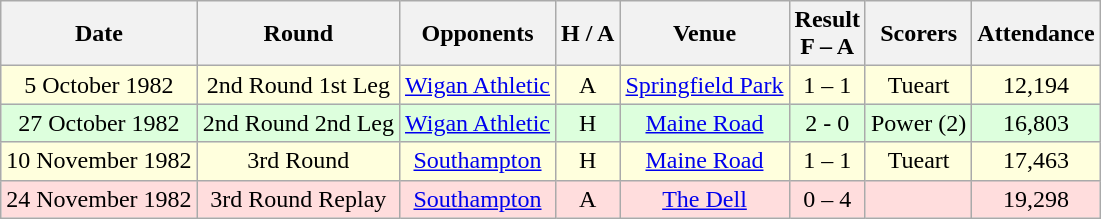<table class="wikitable" style="text-align:center">
<tr>
<th>Date</th>
<th>Round</th>
<th>Opponents</th>
<th>H / A</th>
<th>Venue</th>
<th>Result<br>F – A</th>
<th>Scorers</th>
<th>Attendance</th>
</tr>
<tr bgcolor="#ffffdd">
<td>5 October 1982</td>
<td>2nd Round 1st Leg</td>
<td><a href='#'>Wigan Athletic</a></td>
<td>A</td>
<td><a href='#'>Springfield Park</a></td>
<td>1 – 1</td>
<td>Tueart</td>
<td>12,194</td>
</tr>
<tr bgcolor="#ddffdd">
<td>27 October 1982</td>
<td>2nd Round 2nd Leg</td>
<td><a href='#'>Wigan Athletic</a></td>
<td>H</td>
<td><a href='#'>Maine Road</a></td>
<td>2 - 0</td>
<td>Power (2)</td>
<td>16,803</td>
</tr>
<tr bgcolor="#ffffdd">
<td>10 November 1982</td>
<td>3rd Round</td>
<td><a href='#'>Southampton</a></td>
<td>H</td>
<td><a href='#'>Maine Road</a></td>
<td>1 – 1</td>
<td>Tueart</td>
<td>17,463</td>
</tr>
<tr bgcolor="#ffdddd">
<td>24 November 1982</td>
<td>3rd Round Replay</td>
<td><a href='#'>Southampton</a></td>
<td>A</td>
<td><a href='#'>The Dell</a></td>
<td>0 – 4</td>
<td></td>
<td>19,298</td>
</tr>
</table>
